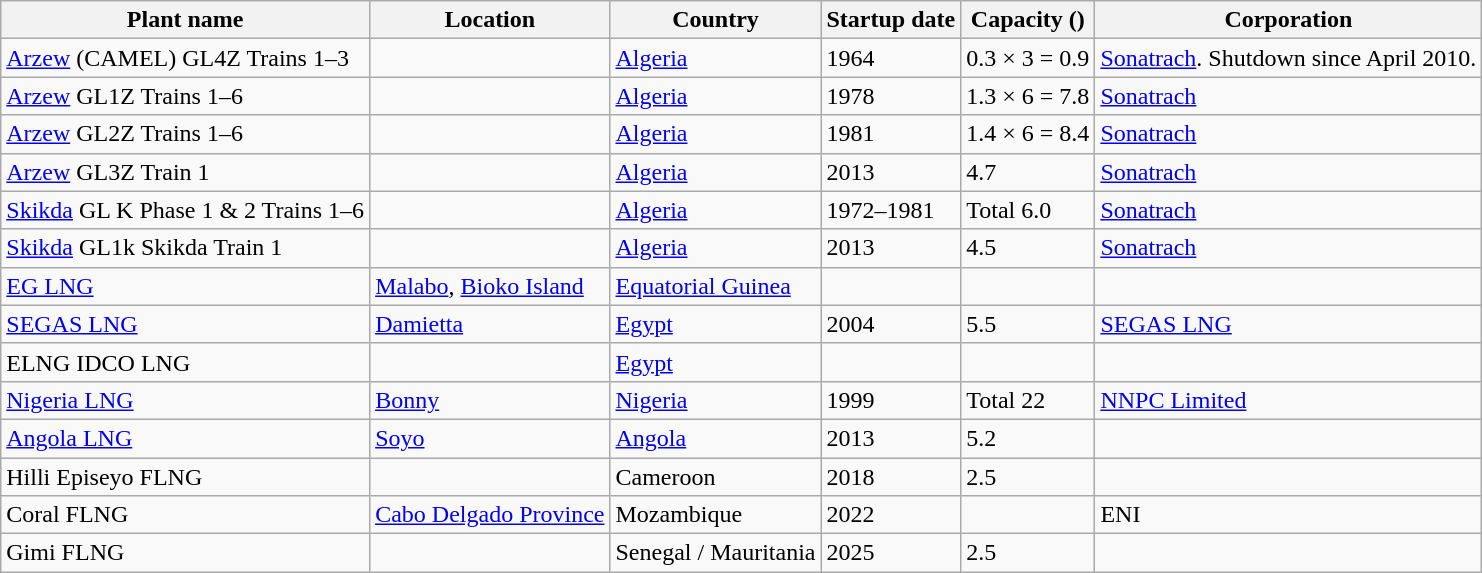<table class="wikitable sortable" style="text-align:left; border:1">
<tr>
<th><strong>Plant name</strong></th>
<th><strong>Location</strong></th>
<th><strong>Country</strong></th>
<th><strong>Startup date</strong></th>
<th><strong>Capacity ()</strong></th>
<th><strong>Corporation</strong></th>
</tr>
<tr>
<td><a href='#'>Arzew</a> (CAMEL) GL4Z Trains 1–3</td>
<td></td>
<td><a href='#'>Algeria</a></td>
<td>1964</td>
<td>0.3 × 3 = 0.9</td>
<td><a href='#'>Sonatrach</a>. Shutdown since April 2010.</td>
</tr>
<tr>
<td><a href='#'>Arzew</a> GL1Z Trains 1–6</td>
<td></td>
<td><a href='#'>Algeria</a></td>
<td>1978</td>
<td>1.3 × 6 = 7.8</td>
<td><a href='#'>Sonatrach</a></td>
</tr>
<tr>
<td><a href='#'>Arzew</a> GL2Z Trains 1–6</td>
<td></td>
<td><a href='#'>Algeria</a></td>
<td>1981</td>
<td>1.4 × 6 = 8.4</td>
<td><a href='#'>Sonatrach</a></td>
</tr>
<tr>
<td><a href='#'>Arzew</a> GL3Z Train 1</td>
<td></td>
<td><a href='#'>Algeria</a></td>
<td>2013</td>
<td>4.7</td>
<td><a href='#'>Sonatrach</a></td>
</tr>
<tr>
<td><a href='#'>Skikda</a> GL K Phase 1 & 2 Trains 1–6</td>
<td></td>
<td><a href='#'>Algeria</a></td>
<td>1972–1981</td>
<td>Total 6.0</td>
<td><a href='#'>Sonatrach</a></td>
</tr>
<tr>
<td><a href='#'>Skikda</a> GL1k Skikda Train 1</td>
<td></td>
<td><a href='#'>Algeria</a></td>
<td>2013</td>
<td>4.5</td>
<td><a href='#'>Sonatrach</a></td>
</tr>
<tr>
<td><a href='#'>EG LNG</a></td>
<td><a href='#'>Malabo</a>, <a href='#'>Bioko Island</a></td>
<td><a href='#'>Equatorial Guinea</a></td>
<td></td>
<td></td>
<td></td>
</tr>
<tr>
<td><a href='#'>SEGAS LNG</a></td>
<td><a href='#'>Damietta</a></td>
<td><a href='#'>Egypt</a></td>
<td>2004</td>
<td>5.5</td>
<td><a href='#'>SEGAS LNG</a></td>
</tr>
<tr>
<td>ELNG IDCO LNG</td>
<td></td>
<td><a href='#'>Egypt</a></td>
<td></td>
<td></td>
<td></td>
</tr>
<tr>
<td><a href='#'>Nigeria LNG</a></td>
<td><a href='#'>Bonny</a></td>
<td><a href='#'>Nigeria</a></td>
<td>1999</td>
<td>Total 22</td>
<td><a href='#'>NNPC Limited</a></td>
</tr>
<tr>
<td><a href='#'>Angola LNG</a></td>
<td><a href='#'>Soyo</a></td>
<td><a href='#'>Angola</a></td>
<td>2013</td>
<td>5.2</td>
<td></td>
</tr>
<tr>
<td>Hilli Episeyo FLNG</td>
<td></td>
<td>Cameroon</td>
<td>2018</td>
<td>2.5</td>
<td></td>
</tr>
<tr>
<td>Coral FLNG</td>
<td><a href='#'>Cabo Delgado Province</a></td>
<td>Mozambique</td>
<td>2022</td>
<td></td>
<td>ENI</td>
</tr>
<tr>
<td>Gimi FLNG</td>
<td></td>
<td>Senegal / Mauritania</td>
<td>2025</td>
<td>2.5</td>
<td></td>
</tr>
</table>
